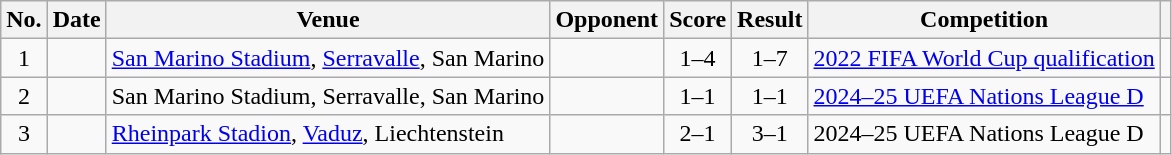<table class="wikitable sortable">
<tr>
<th scope="col">No.</th>
<th scope="col">Date</th>
<th scope="col">Venue</th>
<th scope="col">Opponent</th>
<th scope="col">Score</th>
<th scope="col">Result</th>
<th scope="col">Competition</th>
<th scope="col" class="unsortable"></th>
</tr>
<tr>
<td style="text-align:center">1</td>
<td></td>
<td><a href='#'>San Marino Stadium</a>, <a href='#'>Serravalle</a>, San Marino</td>
<td></td>
<td style="text-align:center">1–4</td>
<td style="text-align:center">1–7</td>
<td><a href='#'>2022 FIFA World Cup qualification</a></td>
<td></td>
</tr>
<tr>
<td style="text-align:center">2</td>
<td></td>
<td>San Marino Stadium, Serravalle, San Marino</td>
<td></td>
<td style="text-align:center">1–1</td>
<td style="text-align:center">1–1</td>
<td><a href='#'>2024–25 UEFA Nations League D</a></td>
<td></td>
</tr>
<tr>
<td style="text-align:center">3</td>
<td></td>
<td><a href='#'>Rheinpark Stadion</a>, <a href='#'>Vaduz</a>, Liechtenstein</td>
<td></td>
<td style="text-align:center">2–1</td>
<td style="text-align:center">3–1</td>
<td>2024–25 UEFA Nations League D</td>
<td></td>
</tr>
</table>
